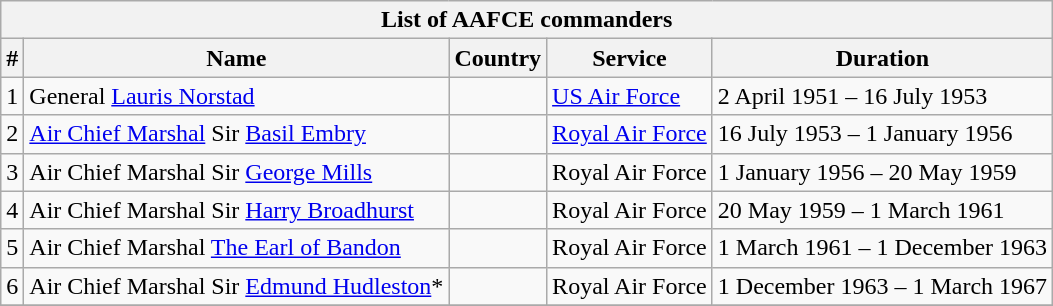<table class="wikitable">
<tr>
<th colspan=5>List of AAFCE commanders</th>
</tr>
<tr>
<th>#</th>
<th>Name</th>
<th>Country</th>
<th>Service</th>
<th>Duration</th>
</tr>
<tr>
<td>1</td>
<td>General <a href='#'>Lauris Norstad</a></td>
<td></td>
<td><a href='#'>US Air Force</a></td>
<td>2 April 1951 – 16 July 1953</td>
</tr>
<tr>
<td>2</td>
<td><a href='#'>Air Chief Marshal</a> Sir <a href='#'>Basil Embry</a></td>
<td></td>
<td><a href='#'>Royal Air Force</a></td>
<td>16 July 1953 – 1 January 1956</td>
</tr>
<tr>
<td>3</td>
<td>Air Chief Marshal Sir <a href='#'>George Mills</a></td>
<td></td>
<td>Royal Air Force</td>
<td>1 January 1956 – 20 May 1959</td>
</tr>
<tr>
<td>4</td>
<td>Air Chief Marshal Sir <a href='#'>Harry Broadhurst</a></td>
<td></td>
<td>Royal Air Force</td>
<td>20 May 1959 – 1 March 1961</td>
</tr>
<tr>
<td>5</td>
<td>Air Chief Marshal <a href='#'>The Earl of Bandon</a></td>
<td></td>
<td>Royal Air Force</td>
<td>1 March 1961 – 1 December 1963</td>
</tr>
<tr>
<td>6</td>
<td>Air Chief Marshal Sir <a href='#'>Edmund Hudleston</a>*</td>
<td></td>
<td>Royal Air Force</td>
<td>1 December 1963 – 1 March 1967</td>
</tr>
<tr>
</tr>
</table>
